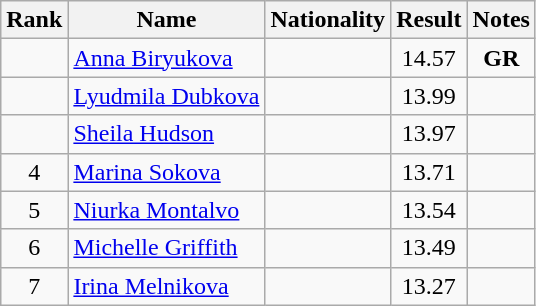<table class="wikitable sortable" style="text-align:center">
<tr>
<th>Rank</th>
<th>Name</th>
<th>Nationality</th>
<th>Result</th>
<th>Notes</th>
</tr>
<tr>
<td></td>
<td align=left><a href='#'>Anna Biryukova</a></td>
<td align=left></td>
<td>14.57</td>
<td><strong>GR</strong></td>
</tr>
<tr>
<td></td>
<td align=left><a href='#'>Lyudmila Dubkova</a></td>
<td align=left></td>
<td>13.99</td>
<td></td>
</tr>
<tr>
<td></td>
<td align=left><a href='#'>Sheila Hudson</a></td>
<td align=left></td>
<td>13.97</td>
<td></td>
</tr>
<tr>
<td>4</td>
<td align=left><a href='#'>Marina Sokova</a></td>
<td align=left></td>
<td>13.71</td>
<td></td>
</tr>
<tr>
<td>5</td>
<td align=left><a href='#'>Niurka Montalvo</a></td>
<td align=left></td>
<td>13.54</td>
<td></td>
</tr>
<tr>
<td>6</td>
<td align=left><a href='#'>Michelle Griffith</a></td>
<td align=left></td>
<td>13.49</td>
<td></td>
</tr>
<tr>
<td>7</td>
<td align=left><a href='#'>Irina Melnikova</a></td>
<td align=left></td>
<td>13.27</td>
<td></td>
</tr>
</table>
